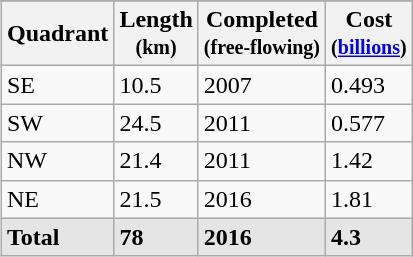<table class="wikitable" style="float:right; margin-left: 1em;">
<tr>
</tr>
<tr>
<th>Quadrant</th>
<th>Length<br><small>(km)</small></th>
<th>Completed<br><small>(free-flowing)</small></th>
<th>Cost<br><small>(<a href='#'>billions</a>)</small></th>
</tr>
<tr>
<td>SE</td>
<td>10.5</td>
<td>2007</td>
<td>0.493</td>
</tr>
<tr>
<td>SW</td>
<td>24.5</td>
<td>2011</td>
<td>0.577</td>
</tr>
<tr>
<td>NW</td>
<td>21.4</td>
<td>2011</td>
<td>1.42</td>
</tr>
<tr>
<td>NE</td>
<td>21.5</td>
<td>2016</td>
<td>1.81</td>
</tr>
<tr>
<td style="background:#e5e5e5;"><strong>Total</strong></td>
<td style="background:#e5e5e5;"><strong>78</strong></td>
<td style="background:#e5e5e5;"><strong>2016</strong></td>
<td style="background:#e5e5e5;"><strong>4.3</strong></td>
</tr>
</table>
